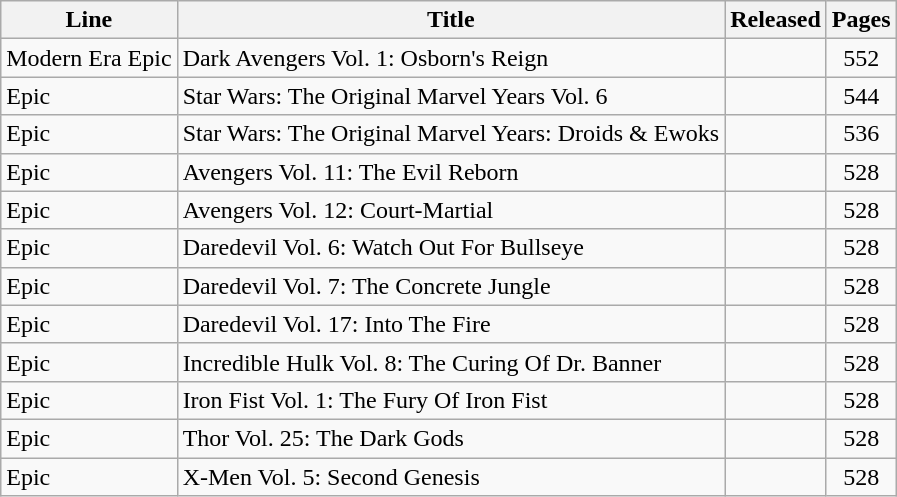<table class="wikitable sortable">
<tr>
<th class="unsortable">Line</th>
<th class="unsortable">Title</th>
<th>Released</th>
<th>Pages</th>
</tr>
<tr>
<td>Modern Era Epic</td>
<td>Dark Avengers Vol. 1: Osborn's Reign</td>
<td></td>
<td style="text-align: center;">552</td>
</tr>
<tr>
<td>Epic</td>
<td>Star Wars: The Original Marvel Years Vol. 6</td>
<td></td>
<td style="text-align: center;">544</td>
</tr>
<tr>
<td>Epic</td>
<td>Star Wars: The Original Marvel Years: Droids & Ewoks</td>
<td></td>
<td style="text-align: center;">536</td>
</tr>
<tr>
<td>Epic</td>
<td>Avengers Vol. 11: The Evil Reborn</td>
<td></td>
<td style="text-align: center;">528</td>
</tr>
<tr>
<td>Epic</td>
<td>Avengers Vol. 12: Court-Martial</td>
<td></td>
<td style="text-align: center;">528</td>
</tr>
<tr>
<td>Epic</td>
<td>Daredevil Vol. 6: Watch Out For Bullseye</td>
<td></td>
<td style="text-align: center;">528</td>
</tr>
<tr>
<td>Epic</td>
<td>Daredevil Vol. 7: The Concrete Jungle</td>
<td></td>
<td style="text-align: center;">528</td>
</tr>
<tr>
<td>Epic</td>
<td>Daredevil Vol. 17: Into The Fire</td>
<td></td>
<td style="text-align: center;">528</td>
</tr>
<tr>
<td>Epic</td>
<td>Incredible Hulk Vol. 8: The Curing Of Dr. Banner</td>
<td></td>
<td style="text-align: center;">528</td>
</tr>
<tr>
<td>Epic</td>
<td>Iron Fist Vol. 1: The Fury Of Iron Fist</td>
<td></td>
<td style="text-align: center;">528</td>
</tr>
<tr>
<td>Epic</td>
<td>Thor Vol. 25: The Dark Gods</td>
<td></td>
<td style="text-align: center;">528</td>
</tr>
<tr>
<td>Epic</td>
<td>X-Men Vol. 5: Second Genesis</td>
<td></td>
<td style="text-align: center;">528</td>
</tr>
</table>
